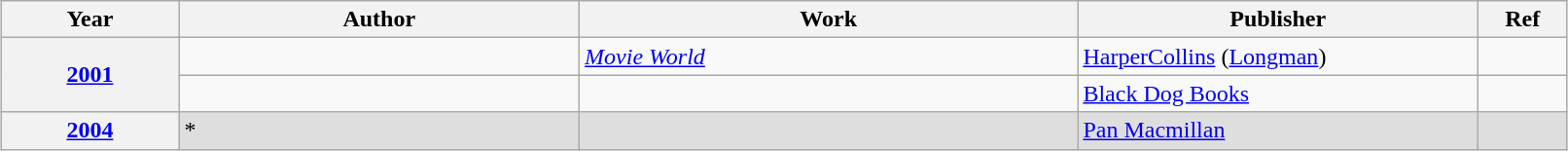<table class="sortable wikitable" style="width:85%; margin:1em auto 1em auto;">
<tr>
<th style="width:10%;">Year</th>
<th style="width:22.5%;">Author</th>
<th style="width:28%;">Work</th>
<th style="width:22.5%;">Publisher</th>
<th style="width:5%;" class="unsortable">Ref</th>
</tr>
<tr>
<th rowspan="2" style="text-align:center;"><a href='#'>2001</a></th>
<td></td>
<td><em><a href='#'>Movie World</a></em></td>
<td><a href='#'>HarperCollins</a> (<a href='#'>Longman</a>)</td>
<td></td>
</tr>
<tr>
<td></td>
<td><em></em></td>
<td><a href='#'>Black Dog Books</a></td>
<td></td>
</tr>
<tr style="background:#dfdede;">
<th style="text-align:center;"><a href='#'>2004</a></th>
<td>*</td>
<td><em></em></td>
<td><a href='#'>Pan Macmillan</a></td>
<td></td>
</tr>
</table>
